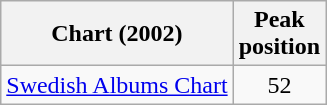<table class="wikitable sortable">
<tr>
<th>Chart (2002)</th>
<th>Peak<br>position</th>
</tr>
<tr>
<td><a href='#'>Swedish Albums Chart</a></td>
<td style="text-align:center;">52</td>
</tr>
</table>
